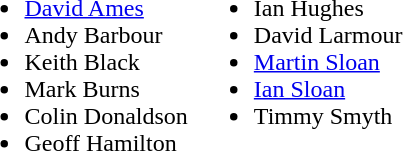<table>
<tr style="vertical-align:top">
<td><br><ul><li><a href='#'>David Ames</a></li><li>Andy Barbour</li><li>Keith Black</li><li>Mark Burns</li><li>Colin Donaldson</li><li>Geoff Hamilton</li></ul></td>
<td><br><ul><li>Ian Hughes</li><li>David Larmour</li><li><a href='#'>Martin Sloan</a></li><li><a href='#'>Ian Sloan</a></li><li>Timmy Smyth</li></ul></td>
</tr>
</table>
